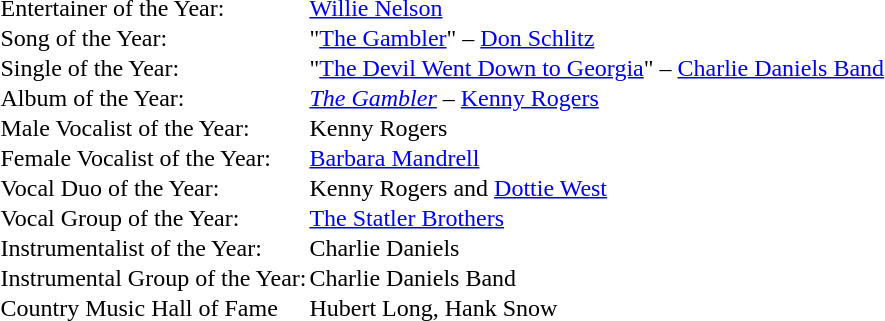<table cellspacing="0" border="0" cellpadding="1">
<tr>
<td>Entertainer of the Year:</td>
<td><a href='#'>Willie Nelson</a></td>
</tr>
<tr>
<td>Song of the Year:</td>
<td>"<a href='#'>The Gambler</a>" – <a href='#'>Don Schlitz</a></td>
</tr>
<tr>
<td>Single of the Year:</td>
<td>"<a href='#'>The Devil Went Down to Georgia</a>" – <a href='#'>Charlie Daniels Band</a></td>
</tr>
<tr>
<td>Album of the Year:</td>
<td><em><a href='#'>The Gambler</a></em> – <a href='#'>Kenny Rogers</a></td>
</tr>
<tr>
<td>Male Vocalist of the Year:</td>
<td>Kenny Rogers</td>
</tr>
<tr>
<td>Female Vocalist of the Year:</td>
<td><a href='#'>Barbara Mandrell</a></td>
</tr>
<tr>
<td>Vocal Duo of the Year:</td>
<td>Kenny Rogers and <a href='#'>Dottie West</a></td>
</tr>
<tr>
<td>Vocal Group of the Year:</td>
<td><a href='#'>The Statler Brothers</a></td>
</tr>
<tr>
<td>Instrumentalist of the Year:</td>
<td>Charlie Daniels</td>
</tr>
<tr>
<td>Instrumental Group of the Year:</td>
<td>Charlie Daniels Band</td>
</tr>
<tr>
<td>Country Music Hall of Fame</td>
<td>Hubert Long, Hank Snow</td>
</tr>
</table>
